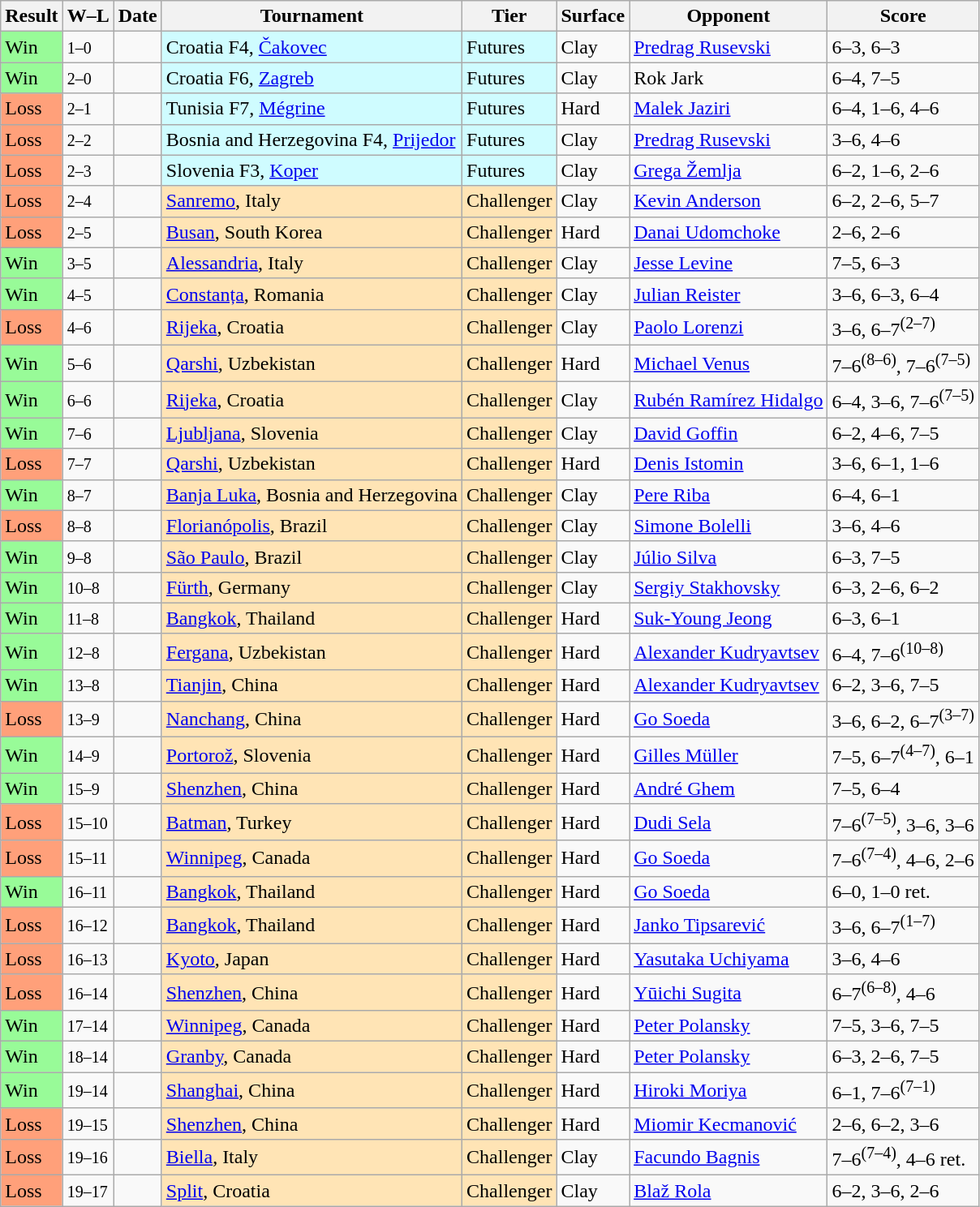<table class="sortable wikitable">
<tr>
<th>Result</th>
<th class="unsortable">W–L</th>
<th>Date</th>
<th>Tournament</th>
<th>Tier</th>
<th>Surface</th>
<th>Opponent</th>
<th class="unsortable">Score</th>
</tr>
<tr>
<td bgcolor=98FB98>Win</td>
<td><small>1–0</small></td>
<td></td>
<td style="background:#cffcff;">Croatia F4, <a href='#'>Čakovec</a></td>
<td style="background:#cffcff;">Futures</td>
<td>Clay</td>
<td> <a href='#'>Predrag Rusevski</a></td>
<td>6–3, 6–3</td>
</tr>
<tr>
<td bgcolor=98FB98>Win</td>
<td><small>2–0</small></td>
<td></td>
<td style="background:#cffcff;">Croatia F6, <a href='#'>Zagreb</a></td>
<td style="background:#cffcff;">Futures</td>
<td>Clay</td>
<td> Rok Jark</td>
<td>6–4, 7–5</td>
</tr>
<tr>
<td bgcolor=FFA07A>Loss</td>
<td><small>2–1</small></td>
<td></td>
<td style="background:#cffcff;">Tunisia F7, <a href='#'>Mégrine</a></td>
<td style="background:#cffcff;">Futures</td>
<td>Hard</td>
<td> <a href='#'>Malek Jaziri</a></td>
<td>6–4, 1–6, 4–6</td>
</tr>
<tr>
<td bgcolor=FFA07A>Loss</td>
<td><small>2–2</small></td>
<td></td>
<td style="background:#cffcff;">Bosnia and Herzegovina F4, <a href='#'>Prijedor</a></td>
<td style="background:#cffcff;">Futures</td>
<td>Clay</td>
<td> <a href='#'>Predrag Rusevski</a></td>
<td>3–6, 4–6</td>
</tr>
<tr>
<td bgcolor=FFA07A>Loss</td>
<td><small>2–3</small></td>
<td></td>
<td style="background:#cffcff;">Slovenia F3, <a href='#'>Koper</a></td>
<td style="background:#cffcff;">Futures</td>
<td>Clay</td>
<td> <a href='#'>Grega Žemlja</a></td>
<td>6–2, 1–6, 2–6</td>
</tr>
<tr>
<td bgcolor=FFA07A>Loss</td>
<td><small>2–4</small></td>
<td><a href='#'></a></td>
<td style="background:moccasin;"><a href='#'>Sanremo</a>, Italy</td>
<td style="background:moccasin;">Challenger</td>
<td>Clay</td>
<td> <a href='#'>Kevin Anderson</a></td>
<td>6–2, 2–6, 5–7</td>
</tr>
<tr>
<td bgcolor=FFA07A>Loss</td>
<td><small>2–5</small></td>
<td><a href='#'></a></td>
<td style="background:moccasin;"><a href='#'>Busan</a>, South Korea</td>
<td style="background:moccasin;">Challenger</td>
<td>Hard</td>
<td> <a href='#'>Danai Udomchoke</a></td>
<td>2–6, 2–6</td>
</tr>
<tr>
<td bgcolor=98FB98>Win</td>
<td><small>3–5</small></td>
<td><a href='#'></a></td>
<td style="background:moccasin;"><a href='#'>Alessandria</a>, Italy</td>
<td style="background:moccasin;">Challenger</td>
<td>Clay</td>
<td> <a href='#'>Jesse Levine</a></td>
<td>7–5, 6–3</td>
</tr>
<tr>
<td bgcolor=98FB98>Win</td>
<td><small>4–5</small></td>
<td><a href='#'></a></td>
<td style="background:moccasin;"><a href='#'>Constanța</a>, Romania</td>
<td style="background:moccasin;">Challenger</td>
<td>Clay</td>
<td> <a href='#'>Julian Reister</a></td>
<td>3–6, 6–3, 6–4</td>
</tr>
<tr>
<td bgcolor=FFA07A>Loss</td>
<td><small>4–6</small></td>
<td><a href='#'></a></td>
<td style="background:moccasin;"><a href='#'>Rijeka</a>, Croatia</td>
<td style="background:moccasin;">Challenger</td>
<td>Clay</td>
<td> <a href='#'>Paolo Lorenzi</a></td>
<td>3–6, 6–7<sup>(2–7)</sup></td>
</tr>
<tr>
<td bgcolor=98FB98>Win</td>
<td><small>5–6</small></td>
<td><a href='#'></a></td>
<td style="background:moccasin;"><a href='#'>Qarshi</a>, Uzbekistan</td>
<td style="background:moccasin;">Challenger</td>
<td>Hard</td>
<td> <a href='#'>Michael Venus</a></td>
<td>7–6<sup>(8–6)</sup>, 7–6<sup>(7–5)</sup></td>
</tr>
<tr>
<td bgcolor=98FB98>Win</td>
<td><small>6–6</small></td>
<td><a href='#'></a></td>
<td style="background:moccasin;"><a href='#'>Rijeka</a>, Croatia</td>
<td style="background:moccasin;">Challenger</td>
<td>Clay</td>
<td> <a href='#'>Rubén Ramírez Hidalgo</a></td>
<td>6–4, 3–6, 7–6<sup>(7–5)</sup></td>
</tr>
<tr>
<td bgcolor=98FB98>Win</td>
<td><small>7–6</small></td>
<td><a href='#'></a></td>
<td style="background:moccasin;"><a href='#'>Ljubljana</a>, Slovenia</td>
<td style="background:moccasin;">Challenger</td>
<td>Clay</td>
<td> <a href='#'>David Goffin</a></td>
<td>6–2, 4–6, 7–5</td>
</tr>
<tr>
<td bgcolor=FFA07A>Loss</td>
<td><small>7–7</small></td>
<td><a href='#'></a></td>
<td style="background:moccasin;"><a href='#'>Qarshi</a>, Uzbekistan</td>
<td style="background:moccasin;">Challenger</td>
<td>Hard</td>
<td> <a href='#'>Denis Istomin</a></td>
<td>3–6, 6–1, 1–6</td>
</tr>
<tr>
<td bgcolor=98FB98>Win</td>
<td><small>8–7</small></td>
<td><a href='#'></a></td>
<td style="background:moccasin;"><a href='#'>Banja Luka</a>, Bosnia and Herzegovina</td>
<td style="background:moccasin;">Challenger</td>
<td>Clay</td>
<td> <a href='#'>Pere Riba</a></td>
<td>6–4, 6–1</td>
</tr>
<tr>
<td bgcolor=FFA07A>Loss</td>
<td><small>8–8</small></td>
<td><a href='#'></a></td>
<td style="background:moccasin;"><a href='#'>Florianópolis</a>, Brazil</td>
<td style="background:moccasin;">Challenger</td>
<td>Clay</td>
<td> <a href='#'>Simone Bolelli</a></td>
<td>3–6, 4–6</td>
</tr>
<tr>
<td bgcolor=98FB98>Win</td>
<td><small>9–8</small></td>
<td><a href='#'></a></td>
<td style="background:moccasin;"><a href='#'>São Paulo</a>, Brazil</td>
<td style="background:moccasin;">Challenger</td>
<td>Clay</td>
<td> <a href='#'>Júlio Silva</a></td>
<td>6–3, 7–5</td>
</tr>
<tr>
<td bgcolor=98FB98>Win</td>
<td><small>10–8</small></td>
<td><a href='#'></a></td>
<td style="background:moccasin;"><a href='#'>Fürth</a>, Germany</td>
<td style="background:moccasin;">Challenger</td>
<td>Clay</td>
<td> <a href='#'>Sergiy Stakhovsky</a></td>
<td>6–3, 2–6, 6–2</td>
</tr>
<tr>
<td bgcolor=98FB98>Win</td>
<td><small>11–8</small></td>
<td><a href='#'></a></td>
<td style="background:moccasin;"><a href='#'>Bangkok</a>, Thailand</td>
<td style="background:moccasin;">Challenger</td>
<td>Hard</td>
<td> <a href='#'>Suk-Young Jeong</a></td>
<td>6–3, 6–1</td>
</tr>
<tr>
<td bgcolor=98FB98>Win</td>
<td><small>12–8</small></td>
<td><a href='#'></a></td>
<td style="background:moccasin;"><a href='#'>Fergana</a>, Uzbekistan</td>
<td style="background:moccasin;">Challenger</td>
<td>Hard</td>
<td> <a href='#'>Alexander Kudryavtsev</a></td>
<td>6–4, 7–6<sup>(10–8)</sup></td>
</tr>
<tr>
<td bgcolor=98FB98>Win</td>
<td><small>13–8</small></td>
<td><a href='#'></a></td>
<td style="background:moccasin;"><a href='#'>Tianjin</a>, China</td>
<td style="background:moccasin;">Challenger</td>
<td>Hard</td>
<td> <a href='#'>Alexander Kudryavtsev</a></td>
<td>6–2, 3–6, 7–5</td>
</tr>
<tr>
<td bgcolor=FFA07A>Loss</td>
<td><small>13–9</small></td>
<td><a href='#'></a></td>
<td style="background:moccasin;"><a href='#'>Nanchang</a>, China</td>
<td style="background:moccasin;">Challenger</td>
<td>Hard</td>
<td> <a href='#'>Go Soeda</a></td>
<td>3–6, 6–2, 6–7<sup>(3–7)</sup></td>
</tr>
<tr>
<td bgcolor=98FB98>Win</td>
<td><small>14–9</small></td>
<td><a href='#'></a></td>
<td style="background:moccasin;"><a href='#'>Portorož</a>, Slovenia</td>
<td style="background:moccasin;">Challenger</td>
<td>Hard</td>
<td> <a href='#'>Gilles Müller</a></td>
<td>7–5, 6–7<sup>(4–7)</sup>, 6–1</td>
</tr>
<tr>
<td bgcolor=98FB98>Win</td>
<td><small>15–9</small></td>
<td><a href='#'></a></td>
<td style="background:moccasin;"><a href='#'>Shenzhen</a>, China</td>
<td style="background:moccasin;">Challenger</td>
<td>Hard</td>
<td> <a href='#'>André Ghem</a></td>
<td>7–5, 6–4</td>
</tr>
<tr>
<td bgcolor=FFA07A>Loss</td>
<td><small>15–10</small></td>
<td><a href='#'></a></td>
<td style="background:moccasin;"><a href='#'>Batman</a>, Turkey</td>
<td style="background:moccasin;">Challenger</td>
<td>Hard</td>
<td> <a href='#'>Dudi Sela</a></td>
<td>7–6<sup>(7–5)</sup>, 3–6, 3–6</td>
</tr>
<tr>
<td bgcolor=FFA07A>Loss</td>
<td><small>15–11</small></td>
<td><a href='#'></a></td>
<td style="background:moccasin;"><a href='#'>Winnipeg</a>, Canada</td>
<td style="background:moccasin;">Challenger</td>
<td>Hard</td>
<td> <a href='#'>Go Soeda</a></td>
<td>7–6<sup>(7–4)</sup>, 4–6, 2–6</td>
</tr>
<tr>
<td bgcolor=98FB98>Win</td>
<td><small>16–11</small></td>
<td><a href='#'></a></td>
<td style="background:moccasin;"><a href='#'>Bangkok</a>, Thailand</td>
<td style="background:moccasin;">Challenger</td>
<td>Hard</td>
<td> <a href='#'>Go Soeda</a></td>
<td>6–0, 1–0 ret.</td>
</tr>
<tr>
<td bgcolor=FFA07A>Loss</td>
<td><small>16–12</small></td>
<td><a href='#'></a></td>
<td style="background:moccasin;"><a href='#'>Bangkok</a>, Thailand</td>
<td style="background:moccasin;">Challenger</td>
<td>Hard</td>
<td> <a href='#'>Janko Tipsarević</a></td>
<td>3–6, 6–7<sup>(1–7)</sup></td>
</tr>
<tr>
<td bgcolor=FFA07A>Loss</td>
<td><small>16–13</small></td>
<td><a href='#'></a></td>
<td style="background:moccasin;"><a href='#'>Kyoto</a>, Japan</td>
<td style="background:moccasin;">Challenger</td>
<td>Hard</td>
<td> <a href='#'>Yasutaka Uchiyama</a></td>
<td>3–6, 4–6</td>
</tr>
<tr>
<td bgcolor=FFA07A>Loss</td>
<td><small>16–14</small></td>
<td><a href='#'></a></td>
<td style="background:moccasin;"><a href='#'>Shenzhen</a>, China</td>
<td style="background:moccasin;">Challenger</td>
<td>Hard</td>
<td> <a href='#'>Yūichi Sugita</a></td>
<td>6–7<sup>(6–8)</sup>, 4–6</td>
</tr>
<tr>
<td bgcolor=98FB98>Win</td>
<td><small>17–14</small></td>
<td><a href='#'></a></td>
<td style="background:moccasin;"><a href='#'>Winnipeg</a>, Canada</td>
<td style="background:moccasin;">Challenger</td>
<td>Hard</td>
<td> <a href='#'>Peter Polansky</a></td>
<td>7–5, 3–6, 7–5</td>
</tr>
<tr>
<td bgcolor=98FB98>Win</td>
<td><small>18–14</small></td>
<td><a href='#'></a></td>
<td style="background:moccasin;"><a href='#'>Granby</a>, Canada</td>
<td style="background:moccasin;">Challenger</td>
<td>Hard</td>
<td> <a href='#'>Peter Polansky</a></td>
<td>6–3, 2–6, 7–5</td>
</tr>
<tr>
<td bgcolor=98FB98>Win</td>
<td><small>19–14</small></td>
<td><a href='#'></a></td>
<td style="background:moccasin;"><a href='#'>Shanghai</a>, China</td>
<td style="background:moccasin;">Challenger</td>
<td>Hard</td>
<td> <a href='#'>Hiroki Moriya</a></td>
<td>6–1, 7–6<sup>(7–1)</sup></td>
</tr>
<tr>
<td bgcolor=FFA07A>Loss</td>
<td><small>19–15</small></td>
<td><a href='#'></a></td>
<td style="background:moccasin;"><a href='#'>Shenzhen</a>, China</td>
<td style="background:moccasin;">Challenger</td>
<td>Hard</td>
<td> <a href='#'>Miomir Kecmanović</a></td>
<td>2–6, 6–2, 3–6</td>
</tr>
<tr>
<td bgcolor=FFA07A>Loss</td>
<td><small>19–16</small></td>
<td><a href='#'></a></td>
<td style="background:moccasin;"><a href='#'>Biella</a>, Italy</td>
<td style="background:moccasin;">Challenger</td>
<td>Clay</td>
<td> <a href='#'>Facundo Bagnis</a></td>
<td>7–6<sup>(7–4)</sup>, 4–6 ret.</td>
</tr>
<tr>
<td bgcolor=FFA07A>Loss</td>
<td><small>19–17</small></td>
<td><a href='#'></a></td>
<td style="background:moccasin;"><a href='#'>Split</a>, Croatia</td>
<td style="background:moccasin;">Challenger</td>
<td>Clay</td>
<td> <a href='#'>Blaž Rola</a></td>
<td>6–2, 3–6, 2–6</td>
</tr>
</table>
